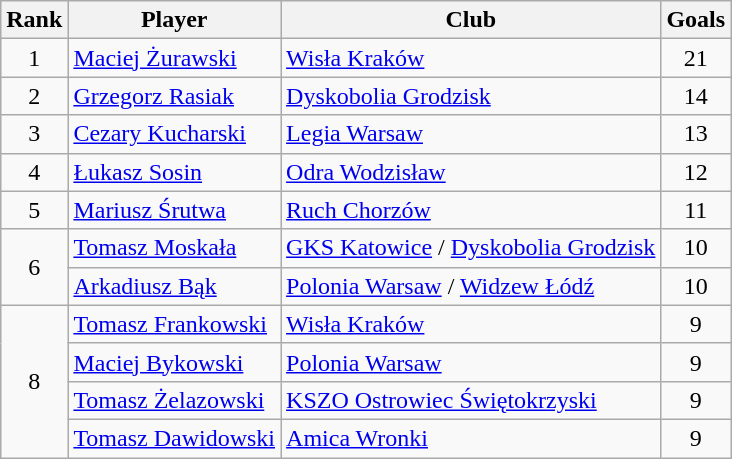<table class="wikitable" style="text-align:center">
<tr>
<th>Rank</th>
<th>Player</th>
<th>Club</th>
<th>Goals</th>
</tr>
<tr>
<td rowspan="1">1</td>
<td align="left"> <a href='#'>Maciej Żurawski</a></td>
<td align="left"><a href='#'>Wisła Kraków</a></td>
<td>21</td>
</tr>
<tr>
<td rowspan="1">2</td>
<td align="left"> <a href='#'>Grzegorz Rasiak</a></td>
<td align="left"><a href='#'>Dyskobolia Grodzisk</a></td>
<td>14</td>
</tr>
<tr>
<td rowspan="1">3</td>
<td align="left"> <a href='#'>Cezary Kucharski</a></td>
<td align="left"><a href='#'>Legia Warsaw</a></td>
<td>13</td>
</tr>
<tr>
<td rowspan="1">4</td>
<td align="left"> <a href='#'>Łukasz Sosin</a></td>
<td align="left"><a href='#'>Odra Wodzisław</a></td>
<td>12</td>
</tr>
<tr>
<td rowspan="1">5</td>
<td align="left"> <a href='#'>Mariusz Śrutwa</a></td>
<td align="left"><a href='#'>Ruch Chorzów</a></td>
<td>11</td>
</tr>
<tr>
<td rowspan="2">6</td>
<td align="left"> <a href='#'>Tomasz Moskała</a></td>
<td align="left"><a href='#'>GKS Katowice</a> / <a href='#'>Dyskobolia Grodzisk</a></td>
<td>10</td>
</tr>
<tr>
<td align="left"> <a href='#'>Arkadiusz Bąk</a></td>
<td align="left"><a href='#'>Polonia Warsaw</a> / <a href='#'>Widzew Łódź</a></td>
<td>10</td>
</tr>
<tr>
<td rowspan="4">8</td>
<td align="left"> <a href='#'>Tomasz Frankowski</a></td>
<td align="left"><a href='#'>Wisła Kraków</a></td>
<td>9</td>
</tr>
<tr>
<td align="left"> <a href='#'>Maciej Bykowski</a></td>
<td align="left"><a href='#'>Polonia Warsaw</a></td>
<td>9</td>
</tr>
<tr>
<td align="left"> <a href='#'>Tomasz Żelazowski</a></td>
<td align="left"><a href='#'>KSZO Ostrowiec Świętokrzyski</a></td>
<td>9</td>
</tr>
<tr>
<td align="left"> <a href='#'>Tomasz Dawidowski</a></td>
<td align="left"><a href='#'>Amica Wronki</a></td>
<td>9</td>
</tr>
</table>
